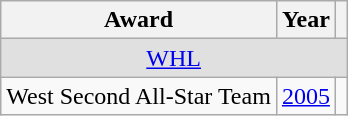<table class="wikitable">
<tr>
<th>Award</th>
<th>Year</th>
<th></th>
</tr>
<tr ALIGN="center" bgcolor="#e0e0e0">
<td colspan="3"><a href='#'>WHL</a></td>
</tr>
<tr>
<td>West Second All-Star Team</td>
<td><a href='#'>2005</a></td>
<td></td>
</tr>
</table>
